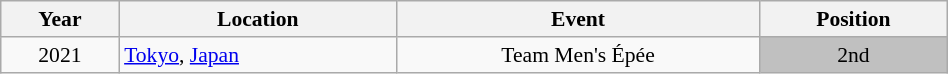<table class="wikitable" width="50%" style="font-size:90%; text-align:center;">
<tr>
<th>Year</th>
<th>Location</th>
<th>Event</th>
<th>Position</th>
</tr>
<tr>
<td>2021</td>
<td rowspan="1" align="left"> <a href='#'>Tokyo</a>, <a href='#'>Japan</a></td>
<td>Team Men's Épée</td>
<td bgcolor="silver">2nd</td>
</tr>
</table>
